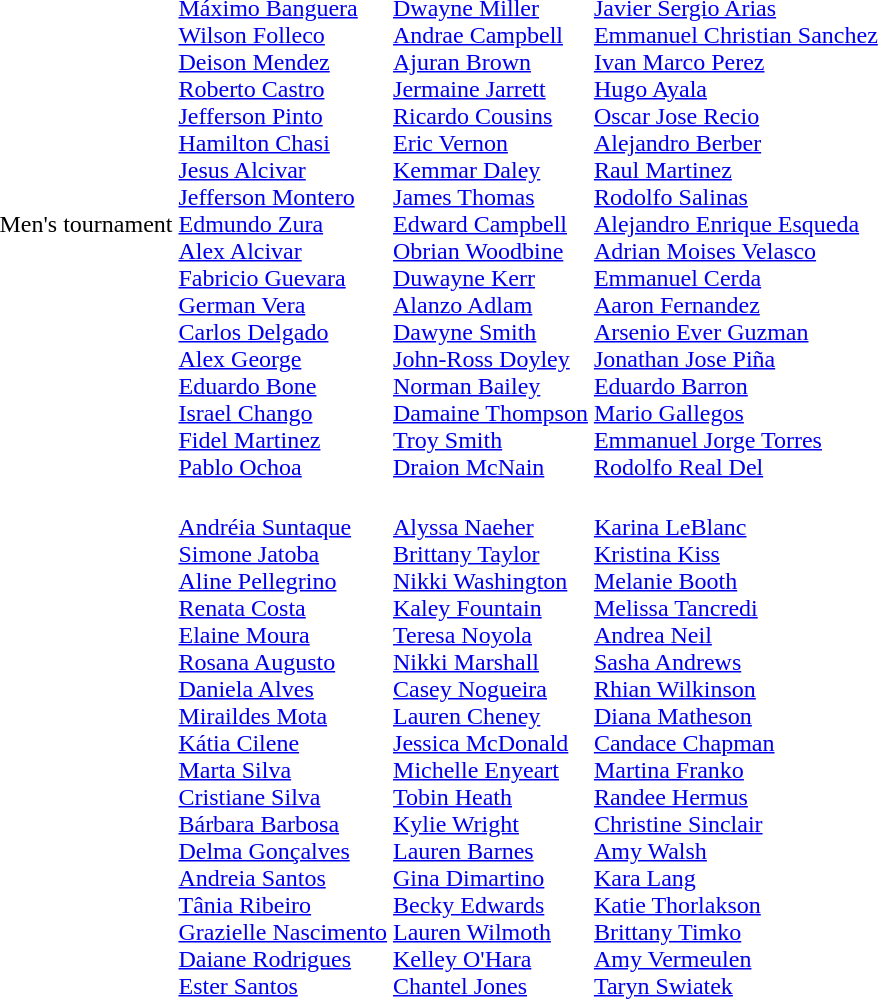<table>
<tr>
<td>Men's tournament<br></td>
<td><br><a href='#'>Máximo Banguera</a><br><a href='#'>Wilson Folleco</a><br><a href='#'>Deison Mendez</a><br><a href='#'>Roberto Castro</a><br><a href='#'>Jefferson Pinto</a><br><a href='#'>Hamilton Chasi</a><br><a href='#'>Jesus Alcivar</a><br><a href='#'>Jefferson Montero</a><br><a href='#'>Edmundo Zura</a><br><a href='#'>Alex Alcivar</a><br><a href='#'>Fabricio Guevara</a><br><a href='#'>German Vera</a><br><a href='#'>Carlos Delgado</a><br><a href='#'>Alex George</a><br><a href='#'>Eduardo Bone</a><br><a href='#'>Israel Chango</a><br><a href='#'>Fidel Martinez</a><br><a href='#'>Pablo Ochoa</a></td>
<td><br><a href='#'>Dwayne Miller</a><br><a href='#'>Andrae Campbell</a><br><a href='#'>Ajuran Brown</a><br><a href='#'>Jermaine Jarrett</a><br><a href='#'>Ricardo Cousins</a><br><a href='#'>Eric Vernon</a><br><a href='#'>Kemmar Daley</a><br><a href='#'>James Thomas</a><br><a href='#'>Edward Campbell</a><br><a href='#'>Obrian Woodbine</a><br><a href='#'>Duwayne Kerr</a><br><a href='#'>Alanzo Adlam</a><br><a href='#'>Dawyne Smith</a><br><a href='#'>John-Ross Doyley</a><br><a href='#'>Norman Bailey</a><br><a href='#'>Damaine Thompson</a><br><a href='#'>Troy Smith</a><br><a href='#'>Draion McNain</a></td>
<td><br><a href='#'>Javier Sergio Arias</a><br><a href='#'>Emmanuel Christian Sanchez</a><br><a href='#'>Ivan Marco Perez</a><br><a href='#'>Hugo Ayala</a><br><a href='#'>Oscar Jose Recio</a><br><a href='#'>Alejandro Berber</a><br><a href='#'>Raul Martinez</a><br><a href='#'>Rodolfo Salinas</a><br><a href='#'>Alejandro Enrique Esqueda</a><br><a href='#'>Adrian Moises Velasco</a><br><a href='#'>Emmanuel Cerda</a><br><a href='#'>Aaron Fernandez</a><br><a href='#'>Arsenio Ever Guzman</a><br><a href='#'>Jonathan Jose Piña</a><br><a href='#'>Eduardo Barron</a><br><a href='#'>Mario Gallegos</a><br><a href='#'>Emmanuel Jorge Torres</a><br><a href='#'>Rodolfo Real Del</a></td>
</tr>
<tr>
<td><br></td>
<td><br><a href='#'>Andréia Suntaque</a><br><a href='#'>Simone Jatoba</a><br><a href='#'>Aline Pellegrino</a><br><a href='#'>Renata Costa</a><br><a href='#'>Elaine Moura</a><br><a href='#'>Rosana Augusto</a><br><a href='#'>Daniela Alves</a><br><a href='#'>Miraildes Mota</a><br><a href='#'>Kátia Cilene</a><br><a href='#'>Marta Silva</a><br><a href='#'>Cristiane Silva</a><br><a href='#'>Bárbara Barbosa</a><br><a href='#'>Delma Gonçalves</a><br><a href='#'>Andreia Santos</a><br><a href='#'>Tânia Ribeiro</a><br><a href='#'>Grazielle Nascimento</a><br><a href='#'>Daiane Rodrigues</a><br><a href='#'>Ester Santos</a></td>
<td><br><a href='#'>Alyssa Naeher</a><br><a href='#'>Brittany Taylor</a><br><a href='#'>Nikki Washington</a><br><a href='#'>Kaley Fountain</a><br><a href='#'>Teresa Noyola</a><br><a href='#'>Nikki Marshall</a><br><a href='#'>Casey Nogueira</a><br><a href='#'>Lauren Cheney</a><br><a href='#'>Jessica McDonald</a><br><a href='#'>Michelle Enyeart</a><br><a href='#'>Tobin Heath</a><br><a href='#'>Kylie Wright</a><br><a href='#'>Lauren Barnes</a><br><a href='#'>Gina Dimartino</a><br><a href='#'>Becky Edwards</a><br><a href='#'>Lauren Wilmoth</a><br><a href='#'>Kelley O'Hara</a><br><a href='#'>Chantel Jones</a></td>
<td><br><a href='#'>Karina LeBlanc</a><br><a href='#'>Kristina Kiss</a><br><a href='#'>Melanie Booth</a><br><a href='#'>Melissa Tancredi</a><br><a href='#'>Andrea Neil</a><br><a href='#'>Sasha Andrews</a><br><a href='#'>Rhian Wilkinson</a><br><a href='#'>Diana Matheson</a><br><a href='#'>Candace Chapman</a><br><a href='#'>Martina Franko</a><br><a href='#'>Randee Hermus</a><br><a href='#'>Christine Sinclair</a><br><a href='#'>Amy Walsh</a><br><a href='#'>Kara Lang</a><br><a href='#'>Katie Thorlakson</a><br><a href='#'>Brittany Timko</a><br><a href='#'>Amy Vermeulen</a><br><a href='#'>Taryn Swiatek</a></td>
</tr>
</table>
